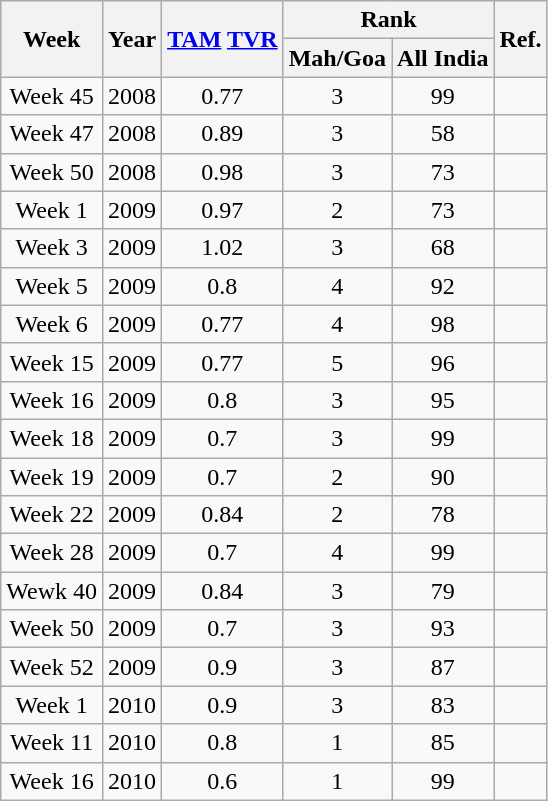<table class="wikitable sortable" style="text-align:center">
<tr>
<th rowspan="2">Week</th>
<th rowspan="2">Year</th>
<th rowspan="2"><a href='#'>TAM</a> <a href='#'>TVR</a></th>
<th colspan="2">Rank</th>
<th rowspan="2">Ref.</th>
</tr>
<tr>
<th>Mah/Goa</th>
<th>All India</th>
</tr>
<tr>
<td>Week 45</td>
<td>2008</td>
<td>0.77</td>
<td>3</td>
<td>99</td>
<td></td>
</tr>
<tr>
<td>Week 47</td>
<td>2008</td>
<td>0.89</td>
<td>3</td>
<td>58</td>
<td></td>
</tr>
<tr>
<td>Week 50</td>
<td>2008</td>
<td>0.98</td>
<td>3</td>
<td>73</td>
<td></td>
</tr>
<tr>
<td>Week 1</td>
<td>2009</td>
<td>0.97</td>
<td>2</td>
<td>73</td>
<td></td>
</tr>
<tr>
<td>Week 3</td>
<td>2009</td>
<td>1.02</td>
<td>3</td>
<td>68</td>
<td></td>
</tr>
<tr>
<td>Week 5</td>
<td>2009</td>
<td>0.8</td>
<td>4</td>
<td>92</td>
<td></td>
</tr>
<tr>
<td>Week 6</td>
<td>2009</td>
<td>0.77</td>
<td>4</td>
<td>98</td>
<td></td>
</tr>
<tr>
<td>Week 15</td>
<td>2009</td>
<td>0.77</td>
<td>5</td>
<td>96</td>
<td></td>
</tr>
<tr>
<td>Week 16</td>
<td>2009</td>
<td>0.8</td>
<td>3</td>
<td>95</td>
<td></td>
</tr>
<tr>
<td>Week 18</td>
<td>2009</td>
<td>0.7</td>
<td>3</td>
<td>99</td>
<td></td>
</tr>
<tr>
<td>Week 19</td>
<td>2009</td>
<td>0.7</td>
<td>2</td>
<td>90</td>
<td></td>
</tr>
<tr>
<td>Week 22</td>
<td>2009</td>
<td>0.84</td>
<td>2</td>
<td>78</td>
<td></td>
</tr>
<tr>
<td>Week 28</td>
<td>2009</td>
<td>0.7</td>
<td>4</td>
<td>99</td>
<td></td>
</tr>
<tr>
<td>Wewk 40</td>
<td>2009</td>
<td>0.84</td>
<td>3</td>
<td>79</td>
<td></td>
</tr>
<tr>
<td>Week 50</td>
<td>2009</td>
<td>0.7</td>
<td>3</td>
<td>93</td>
<td></td>
</tr>
<tr>
<td>Week 52</td>
<td>2009</td>
<td>0.9</td>
<td>3</td>
<td>87</td>
<td></td>
</tr>
<tr>
<td>Week 1</td>
<td>2010</td>
<td>0.9</td>
<td>3</td>
<td>83</td>
<td></td>
</tr>
<tr>
<td>Week 11</td>
<td>2010</td>
<td>0.8</td>
<td>1</td>
<td>85</td>
<td></td>
</tr>
<tr>
<td>Week 16</td>
<td>2010</td>
<td>0.6</td>
<td>1</td>
<td>99</td>
<td></td>
</tr>
</table>
